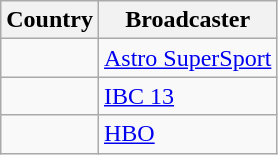<table class="wikitable">
<tr>
<th align=center>Country</th>
<th align=center>Broadcaster</th>
</tr>
<tr>
<td></td>
<td><a href='#'>Astro SuperSport</a></td>
</tr>
<tr>
<td></td>
<td><a href='#'>IBC 13</a></td>
</tr>
<tr>
<td></td>
<td><a href='#'>HBO</a></td>
</tr>
</table>
